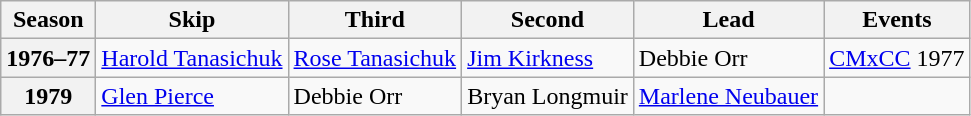<table class="wikitable">
<tr>
<th scope="col">Season</th>
<th scope="col">Skip</th>
<th scope="col">Third</th>
<th scope="col">Second</th>
<th scope="col">Lead</th>
<th scope="col">Events</th>
</tr>
<tr>
<th scope="row">1976–77</th>
<td><a href='#'>Harold Tanasichuk</a></td>
<td><a href='#'>Rose Tanasichuk</a></td>
<td><a href='#'>Jim Kirkness</a></td>
<td>Debbie Orr</td>
<td><a href='#'>CMxCC</a> 1977 </td>
</tr>
<tr>
<th scope="row">1979</th>
<td><a href='#'>Glen Pierce</a></td>
<td>Debbie Orr</td>
<td>Bryan Longmuir</td>
<td><a href='#'>Marlene Neubauer</a></td>
<td></td>
</tr>
</table>
